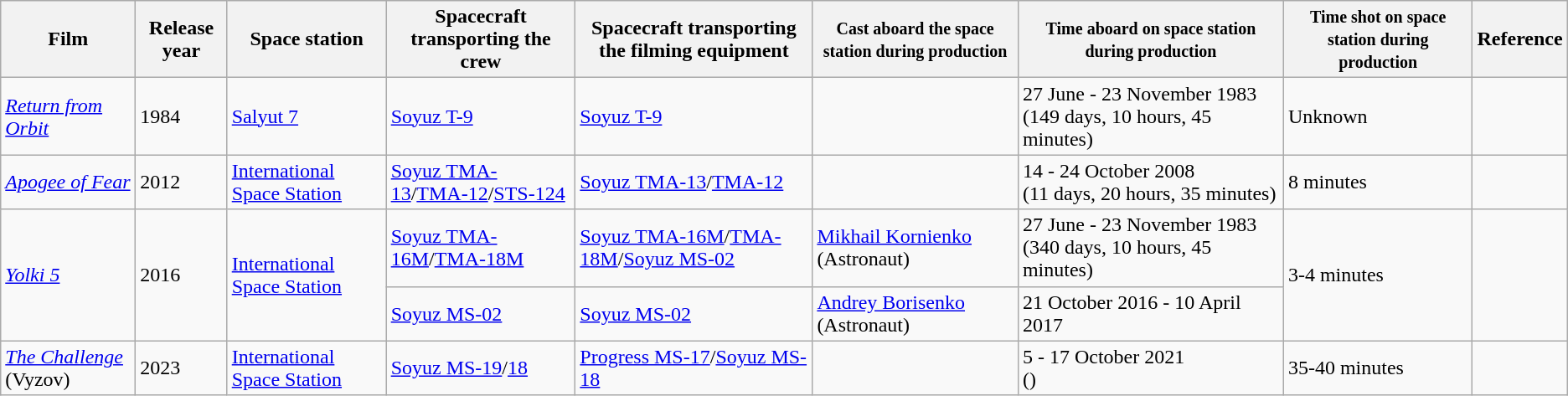<table class="wikitable sortable">
<tr>
<th scope="col">Film</th>
<th scope="col">Release year</th>
<th scope="col">Space station</th>
<th scope="col">Spacecraft transporting the crew</th>
<th scope="col">Spacecraft transporting the filming equipment</th>
<th scope="col"><small>Cast aboard the space station during production</small></th>
<th scope="col"><small>Time aboard on space station during production</small></th>
<th scope="col"><small>Time shot on space station during production</small></th>
<th scope="col" class="unsortable">Reference</th>
</tr>
<tr>
<td><em><a href='#'>Return from Orbit</a></em></td>
<td>1984</td>
<td><a href='#'>Salyut 7</a></td>
<td><a href='#'>Soyuz T-9</a></td>
<td><a href='#'>Soyuz T-9</a></td>
<td></td>
<td>27 June - 23 November 1983 (149 days, 10 hours, 45 minutes)</td>
<td>Unknown</td>
<td></td>
</tr>
<tr>
<td><em><a href='#'>Apogee of Fear</a></em> <br></td>
<td>2012</td>
<td><a href='#'>International Space Station</a></td>
<td><a href='#'>Soyuz TMA-13</a>/<a href='#'>TMA-12</a>/<a href='#'>STS-124</a></td>
<td><a href='#'>Soyuz TMA-13</a>/<a href='#'>TMA-12</a></td>
<td></td>
<td>14 - 24 October 2008<br>(11 days, 20 hours, 35 minutes)</td>
<td>8 minutes</td>
<td></td>
</tr>
<tr>
<td rowspan=2><em><a href='#'>Yolki 5</a></em></td>
<td rowspan=2>2016</td>
<td rowspan=2><a href='#'>International Space Station</a></td>
<td><a href='#'>Soyuz TMA-16M</a>/<a href='#'>TMA-18M</a></td>
<td><a href='#'>Soyuz TMA-16M</a>/<a href='#'>TMA-18M</a>/<a href='#'>Soyuz MS-02</a></td>
<td><a href='#'>Mikhail Kornienko</a> (Astronaut)</td>
<td>27 June - 23 November 1983 (340 days, 10 hours, 45 minutes)</td>
<td rowspan=2>3-4 minutes</td>
<td rowspan=2></td>
</tr>
<tr>
<td><a href='#'>Soyuz MS-02</a></td>
<td><a href='#'>Soyuz MS-02</a></td>
<td><a href='#'>Andrey Borisenko</a> (Astronaut)</td>
<td>21 October 2016 - 10 April 2017</td>
</tr>
<tr>
<td><em><a href='#'>The Challenge</a></em> (Vyzov)<br></td>
<td>2023</td>
<td><a href='#'>International Space Station</a></td>
<td><a href='#'>Soyuz MS-19</a>/<a href='#'>18</a></td>
<td><a href='#'>Progress MS-17</a>/<a href='#'>Soyuz MS-18</a></td>
<td></td>
<td>5 - 17 October 2021<br>()</td>
<td>35-40 minutes</td>
<td></td>
</tr>
</table>
